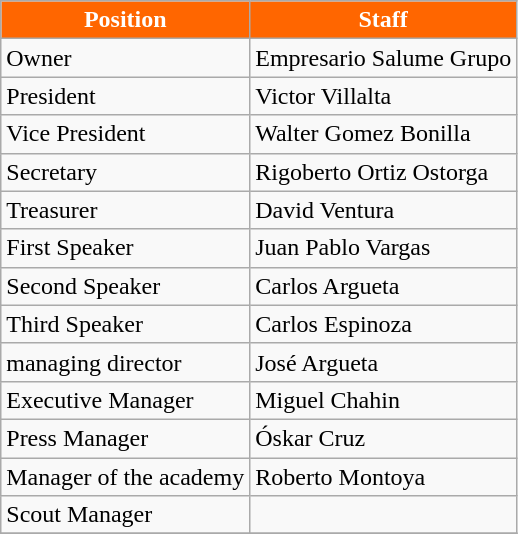<table class="wikitable">
<tr>
<th style="color:White; background:#f60;">Position</th>
<th style="color:White; background:#f60;">Staff</th>
</tr>
<tr>
<td>Owner</td>
<td> Empresario Salume Grupo</td>
</tr>
<tr>
<td>President</td>
<td> Victor Villalta</td>
</tr>
<tr>
<td>Vice President</td>
<td> Walter Gomez Bonilla</td>
</tr>
<tr>
<td>Secretary</td>
<td> Rigoberto Ortiz Ostorga</td>
</tr>
<tr>
<td>Treasurer</td>
<td> David Ventura</td>
</tr>
<tr>
<td>First Speaker</td>
<td> Juan Pablo Vargas</td>
</tr>
<tr>
<td>Second Speaker</td>
<td> Carlos Argueta</td>
</tr>
<tr>
<td>Third Speaker</td>
<td> Carlos Espinoza</td>
</tr>
<tr>
<td>managing director</td>
<td> José Argueta</td>
</tr>
<tr>
<td>Executive Manager</td>
<td> Miguel Chahin</td>
</tr>
<tr>
<td>Press Manager</td>
<td> Óskar Cruz</td>
</tr>
<tr>
<td>Manager of the academy</td>
<td> Roberto Montoya</td>
</tr>
<tr>
<td>Scout Manager</td>
<td></td>
</tr>
<tr>
</tr>
</table>
